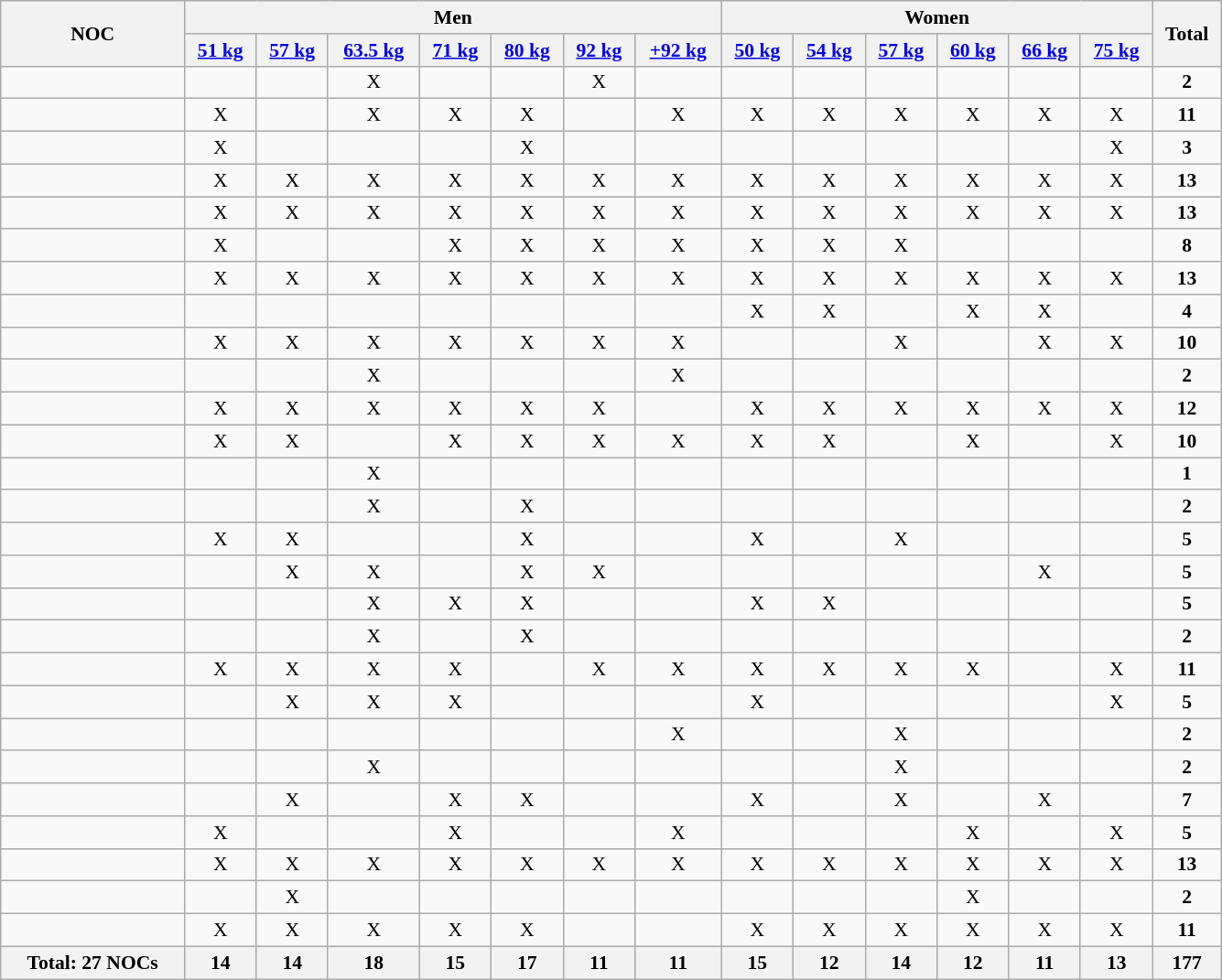<table class="wikitable" width=890 style="text-align:center; font-size:90%">
<tr>
<th rowspan="2" align="left">NOC</th>
<th colspan="7">Men</th>
<th colspan="6">Women</th>
<th rowspan="2">Total</th>
</tr>
<tr>
<th><a href='#'>51 kg</a></th>
<th><a href='#'>57 kg</a></th>
<th><a href='#'>63.5 kg</a></th>
<th><a href='#'>71 kg</a></th>
<th><a href='#'>80 kg</a></th>
<th><a href='#'>92 kg</a></th>
<th><a href='#'>+92 kg</a></th>
<th><a href='#'>50 kg</a></th>
<th><a href='#'>54 kg</a></th>
<th><a href='#'>57 kg</a></th>
<th><a href='#'>60 kg</a></th>
<th><a href='#'>66 kg</a></th>
<th><a href='#'>75 kg</a></th>
</tr>
<tr>
<td align="left"></td>
<td></td>
<td></td>
<td>X</td>
<td></td>
<td></td>
<td>X</td>
<td></td>
<td></td>
<td></td>
<td></td>
<td></td>
<td></td>
<td></td>
<td><strong>2</strong></td>
</tr>
<tr>
<td align="left"></td>
<td>X</td>
<td></td>
<td>X</td>
<td>X</td>
<td>X</td>
<td></td>
<td>X</td>
<td>X</td>
<td>X</td>
<td>X</td>
<td>X</td>
<td>X</td>
<td>X</td>
<td><strong>11</strong></td>
</tr>
<tr>
<td align="left"></td>
<td>X</td>
<td></td>
<td></td>
<td></td>
<td>X</td>
<td></td>
<td></td>
<td></td>
<td></td>
<td></td>
<td></td>
<td></td>
<td>X</td>
<td><strong>3</strong></td>
</tr>
<tr>
<td align="left"></td>
<td>X</td>
<td>X</td>
<td>X</td>
<td>X</td>
<td>X</td>
<td>X</td>
<td>X</td>
<td>X</td>
<td>X</td>
<td>X</td>
<td>X</td>
<td>X</td>
<td>X</td>
<td><strong>13</strong></td>
</tr>
<tr>
<td align="left"></td>
<td>X</td>
<td>X</td>
<td>X</td>
<td>X</td>
<td>X</td>
<td>X</td>
<td>X</td>
<td>X</td>
<td>X</td>
<td>X</td>
<td>X</td>
<td>X</td>
<td>X</td>
<td><strong>13</strong></td>
</tr>
<tr>
<td align="left"></td>
<td>X</td>
<td></td>
<td></td>
<td>X</td>
<td>X</td>
<td>X</td>
<td>X</td>
<td>X</td>
<td>X</td>
<td>X</td>
<td></td>
<td></td>
<td></td>
<td><strong>8</strong></td>
</tr>
<tr>
<td align="left"></td>
<td>X</td>
<td>X</td>
<td>X</td>
<td>X</td>
<td>X</td>
<td>X</td>
<td>X</td>
<td>X</td>
<td>X</td>
<td>X</td>
<td>X</td>
<td>X</td>
<td>X</td>
<td><strong>13</strong></td>
</tr>
<tr>
<td align="left"></td>
<td></td>
<td></td>
<td></td>
<td></td>
<td></td>
<td></td>
<td></td>
<td>X</td>
<td>X</td>
<td></td>
<td>X</td>
<td>X</td>
<td></td>
<td><strong>4</strong></td>
</tr>
<tr>
<td align="left"></td>
<td>X</td>
<td>X</td>
<td>X</td>
<td>X</td>
<td>X</td>
<td>X</td>
<td>X</td>
<td></td>
<td></td>
<td>X</td>
<td></td>
<td>X</td>
<td>X</td>
<td><strong>10</strong></td>
</tr>
<tr>
<td align="left"></td>
<td></td>
<td></td>
<td>X</td>
<td></td>
<td></td>
<td></td>
<td>X</td>
<td></td>
<td></td>
<td></td>
<td></td>
<td></td>
<td></td>
<td><strong>2</strong></td>
</tr>
<tr>
<td align="left"></td>
<td>X</td>
<td>X</td>
<td>X</td>
<td>X</td>
<td>X</td>
<td>X</td>
<td></td>
<td>X</td>
<td>X</td>
<td>X</td>
<td>X</td>
<td>X</td>
<td>X</td>
<td><strong>12</strong></td>
</tr>
<tr>
<td align="left"></td>
<td>X</td>
<td>X</td>
<td></td>
<td>X</td>
<td>X</td>
<td>X</td>
<td>X</td>
<td>X</td>
<td>X</td>
<td></td>
<td>X</td>
<td></td>
<td>X</td>
<td><strong>10</strong></td>
</tr>
<tr>
<td align="left"></td>
<td></td>
<td></td>
<td>X</td>
<td></td>
<td></td>
<td></td>
<td></td>
<td></td>
<td></td>
<td></td>
<td></td>
<td></td>
<td></td>
<td><strong>1</strong></td>
</tr>
<tr>
<td align="left"></td>
<td></td>
<td></td>
<td>X</td>
<td></td>
<td>X</td>
<td></td>
<td></td>
<td></td>
<td></td>
<td></td>
<td></td>
<td></td>
<td></td>
<td><strong>2</strong></td>
</tr>
<tr>
<td align="left"></td>
<td>X</td>
<td>X</td>
<td></td>
<td></td>
<td>X</td>
<td></td>
<td></td>
<td>X</td>
<td></td>
<td>X</td>
<td></td>
<td></td>
<td></td>
<td><strong>5</strong></td>
</tr>
<tr>
<td align="left"></td>
<td></td>
<td>X</td>
<td>X</td>
<td></td>
<td>X</td>
<td>X</td>
<td></td>
<td></td>
<td></td>
<td></td>
<td></td>
<td>X</td>
<td></td>
<td><strong>5</strong></td>
</tr>
<tr>
<td align="left"></td>
<td></td>
<td></td>
<td>X</td>
<td>X</td>
<td>X</td>
<td></td>
<td></td>
<td>X</td>
<td>X</td>
<td></td>
<td></td>
<td></td>
<td></td>
<td><strong>5</strong></td>
</tr>
<tr>
<td align="left"></td>
<td></td>
<td></td>
<td>X</td>
<td></td>
<td>X</td>
<td></td>
<td></td>
<td></td>
<td></td>
<td></td>
<td></td>
<td></td>
<td></td>
<td><strong>2</strong></td>
</tr>
<tr>
<td align="left"></td>
<td>X</td>
<td>X</td>
<td>X</td>
<td>X</td>
<td></td>
<td>X</td>
<td>X</td>
<td>X</td>
<td>X</td>
<td>X</td>
<td>X</td>
<td></td>
<td>X</td>
<td><strong>11</strong></td>
</tr>
<tr>
<td align="left"></td>
<td></td>
<td>X</td>
<td>X</td>
<td>X</td>
<td></td>
<td></td>
<td></td>
<td>X</td>
<td></td>
<td></td>
<td></td>
<td></td>
<td>X</td>
<td><strong>5</strong></td>
</tr>
<tr>
<td align="left"></td>
<td></td>
<td></td>
<td></td>
<td></td>
<td></td>
<td></td>
<td>X</td>
<td></td>
<td></td>
<td>X</td>
<td></td>
<td></td>
<td></td>
<td><strong>2</strong></td>
</tr>
<tr>
<td align="left"></td>
<td></td>
<td></td>
<td>X</td>
<td></td>
<td></td>
<td></td>
<td></td>
<td></td>
<td></td>
<td>X</td>
<td></td>
<td></td>
<td></td>
<td><strong>2</strong></td>
</tr>
<tr>
<td align="left"></td>
<td></td>
<td>X</td>
<td></td>
<td>X</td>
<td>X</td>
<td></td>
<td></td>
<td>X</td>
<td></td>
<td>X</td>
<td></td>
<td>X</td>
<td></td>
<td><strong>7</strong></td>
</tr>
<tr>
<td align="left"></td>
<td>X</td>
<td></td>
<td></td>
<td>X</td>
<td></td>
<td></td>
<td>X</td>
<td></td>
<td></td>
<td></td>
<td>X</td>
<td></td>
<td>X</td>
<td><strong>5</strong></td>
</tr>
<tr>
<td align="left"></td>
<td>X</td>
<td>X</td>
<td>X</td>
<td>X</td>
<td>X</td>
<td>X</td>
<td>X</td>
<td>X</td>
<td>X</td>
<td>X</td>
<td>X</td>
<td>X</td>
<td>X</td>
<td><strong>13</strong></td>
</tr>
<tr>
<td align="left"></td>
<td></td>
<td>X</td>
<td></td>
<td></td>
<td></td>
<td></td>
<td></td>
<td></td>
<td></td>
<td></td>
<td>X</td>
<td></td>
<td></td>
<td><strong>2</strong></td>
</tr>
<tr>
<td align="left"></td>
<td>X</td>
<td>X</td>
<td>X</td>
<td>X</td>
<td>X</td>
<td></td>
<td></td>
<td>X</td>
<td>X</td>
<td>X</td>
<td>X</td>
<td>X</td>
<td>X</td>
<td><strong>11</strong></td>
</tr>
<tr>
<th>Total: 27 NOCs</th>
<th>14</th>
<th>14</th>
<th>18</th>
<th>15</th>
<th>17</th>
<th>11</th>
<th>11</th>
<th>15</th>
<th>12</th>
<th>14</th>
<th>12</th>
<th>11</th>
<th>13</th>
<th>177</th>
</tr>
</table>
